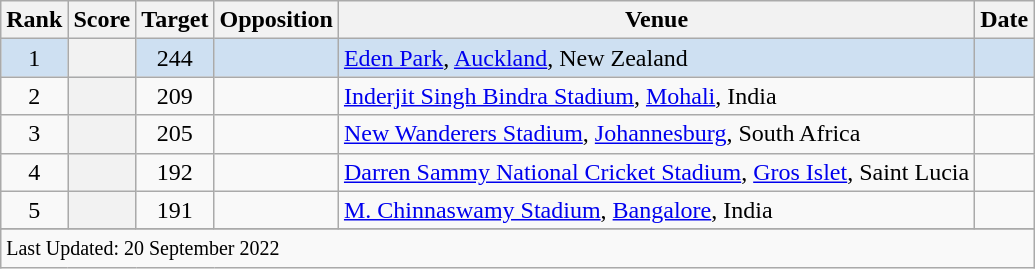<table class="wikitable plainrowheaders sortable">
<tr>
<th scope=col>Rank</th>
<th scope=col>Score</th>
<th scope=col>Target</th>
<th scope=col>Opposition</th>
<th scope=col>Venue</th>
<th scope=col>Date</th>
</tr>
<tr bgcolor=#cee0f2>
<td align=center>1</td>
<th scope=row style=text-align:center;></th>
<td align=center>244</td>
<td></td>
<td><a href='#'>Eden Park</a>, <a href='#'>Auckland</a>, New Zealand</td>
<td></td>
</tr>
<tr>
<td align=center>2</td>
<th scope=row style=text-align:center;></th>
<td align=center>209</td>
<td></td>
<td><a href='#'>Inderjit Singh Bindra Stadium</a>, <a href='#'>Mohali</a>, India</td>
<td></td>
</tr>
<tr>
<td align=center>3</td>
<th scope=row style=text-align:center;></th>
<td align=center>205</td>
<td></td>
<td><a href='#'>New Wanderers Stadium</a>, <a href='#'>Johannesburg</a>, South Africa</td>
<td></td>
</tr>
<tr>
<td align=center>4</td>
<th scope=row style=text-align:center;></th>
<td align=center>192</td>
<td></td>
<td><a href='#'>Darren Sammy National Cricket Stadium</a>, <a href='#'>Gros Islet</a>, Saint Lucia</td>
<td> </td>
</tr>
<tr>
<td align=center>5</td>
<th scope=row style=text-align:center;></th>
<td align=center>191</td>
<td></td>
<td><a href='#'>M. Chinnaswamy Stadium</a>, <a href='#'>Bangalore</a>, India</td>
<td></td>
</tr>
<tr>
</tr>
<tr class=sortbottom>
<td colspan=6><small>Last Updated: 20 September 2022</small></td>
</tr>
</table>
